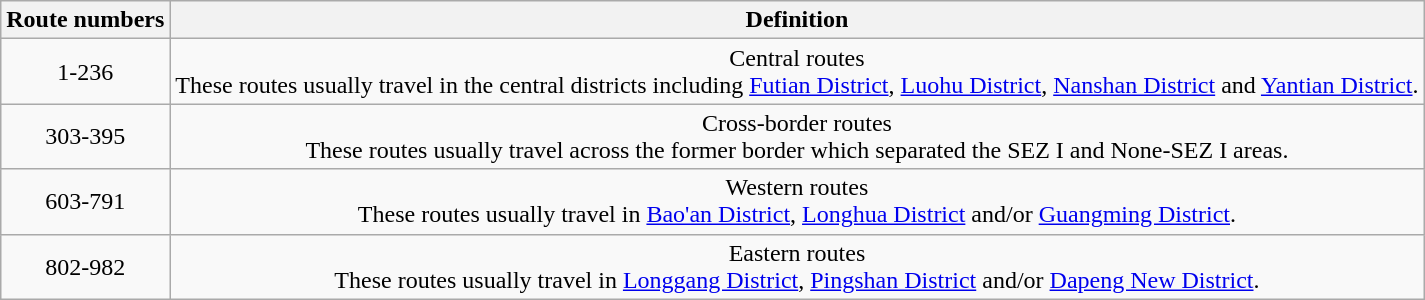<table class="wikitable" style="text-align: center;">
<tr>
<th>Route numbers</th>
<th>Definition</th>
</tr>
<tr>
<td>1-236</td>
<td>Central routes<br>These routes usually travel in the central districts including <a href='#'>Futian District</a>, <a href='#'>Luohu District</a>, <a href='#'>Nanshan District</a> and <a href='#'>Yantian District</a>.</td>
</tr>
<tr>
<td>303-395</td>
<td>Cross-border routes<br>These routes usually travel across the former border which separated the SEZ I and None-SEZ I areas.</td>
</tr>
<tr>
<td>603-791</td>
<td>Western routes<br>These routes usually travel in <a href='#'>Bao'an District</a>, <a href='#'>Longhua District</a> and/or <a href='#'>Guangming District</a>.</td>
</tr>
<tr>
<td>802-982</td>
<td>Eastern routes<br>These routes usually travel in <a href='#'>Longgang District</a>, <a href='#'>Pingshan District</a> and/or <a href='#'>Dapeng New District</a>.</td>
</tr>
</table>
